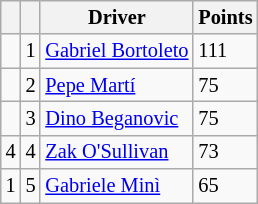<table class="wikitable" style="font-size: 85%;">
<tr>
<th></th>
<th></th>
<th>Driver</th>
<th>Points</th>
</tr>
<tr>
<td align="left"></td>
<td align="center">1</td>
<td> <a href='#'>Gabriel Bortoleto</a></td>
<td>111</td>
</tr>
<tr>
<td align="left"></td>
<td align="center">2</td>
<td> <a href='#'>Pepe Martí</a></td>
<td>75</td>
</tr>
<tr>
<td align="left"></td>
<td align="center">3</td>
<td> <a href='#'>Dino Beganovic</a></td>
<td>75</td>
</tr>
<tr>
<td align="left"> 4</td>
<td align="center">4</td>
<td> <a href='#'>Zak O'Sullivan</a></td>
<td>73</td>
</tr>
<tr>
<td align="left"> 1</td>
<td align="center">5</td>
<td> <a href='#'>Gabriele Minì</a></td>
<td>65</td>
</tr>
</table>
